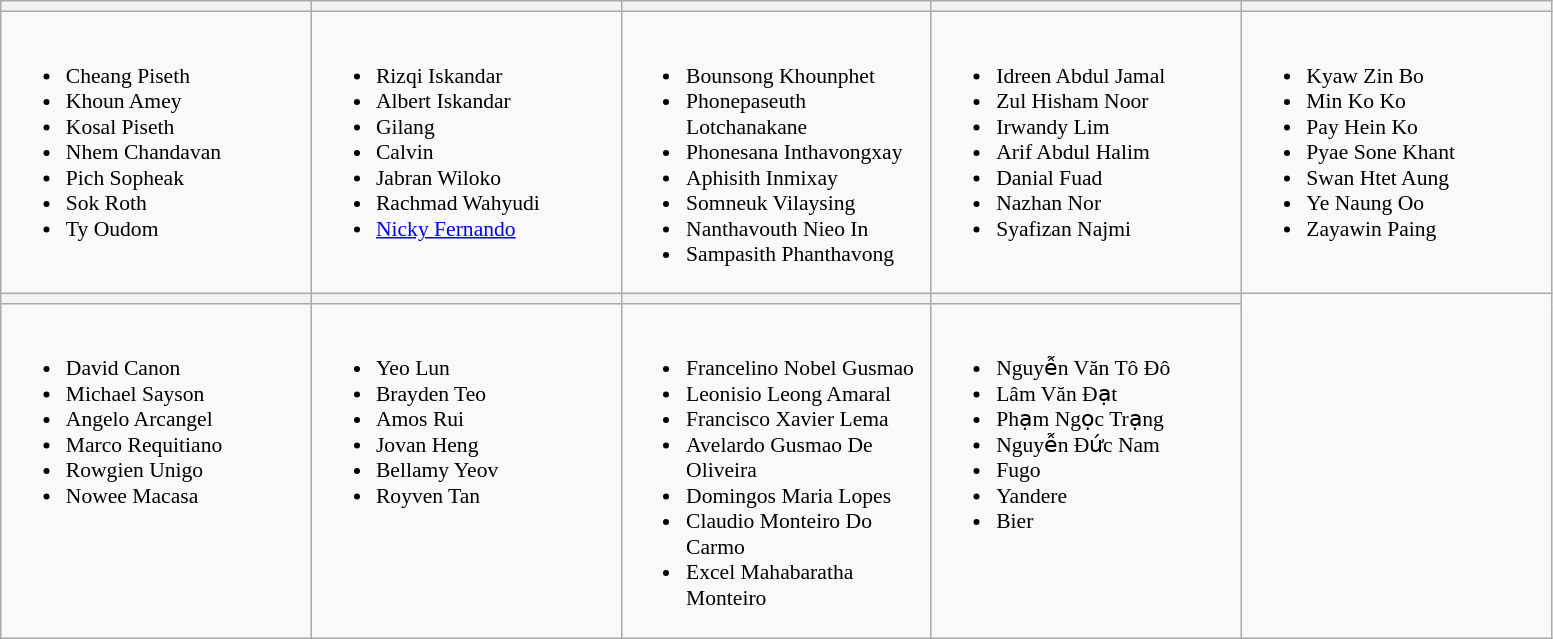<table class="wikitable" style="font-size:90%">
<tr>
<th width=200></th>
<th width=200></th>
<th width=200></th>
<th width=200></th>
<th width=200></th>
</tr>
<tr>
<td valign=top><br><ul><li>Cheang Piseth</li><li>Khoun Amey</li><li>Kosal Piseth</li><li>Nhem Chandavan</li><li>Pich Sopheak</li><li>Sok Roth</li><li>Ty Oudom</li></ul></td>
<td valign=top><br><ul><li>Rizqi Iskandar</li><li>Albert Iskandar</li><li>Gilang</li><li>Calvin</li><li>Jabran Wiloko</li><li>Rachmad Wahyudi</li><li><a href='#'>Nicky Fernando</a></li></ul></td>
<td valign=top><br><ul><li>Bounsong Khounphet</li><li>Phonepaseuth Lotchanakane</li><li>Phonesana Inthavongxay</li><li>Aphisith Inmixay</li><li>Somneuk Vilaysing</li><li>Nanthavouth Nieo In</li><li>Sampasith Phanthavong</li></ul></td>
<td valign=top><br><ul><li>Idreen Abdul Jamal</li><li>Zul Hisham Noor</li><li>Irwandy Lim</li><li>Arif Abdul Halim</li><li>Danial Fuad</li><li>Nazhan Nor</li><li>Syafizan Najmi</li></ul></td>
<td valign=top><br><ul><li>Kyaw Zin Bo</li><li>Min Ko Ko</li><li>Pay Hein Ko</li><li>Pyae Sone Khant</li><li>Swan Htet Aung</li><li>Ye Naung Oo</li><li>Zayawin Paing</li></ul></td>
</tr>
<tr>
<th></th>
<th></th>
<th></th>
<th></th>
</tr>
<tr>
<td valign=top><br><ul><li>David Canon</li><li>Michael Sayson</li><li>Angelo Arcangel</li><li>Marco Requitiano</li><li>Rowgien Unigo</li><li>Nowee Macasa</li></ul></td>
<td valign=top><br><ul><li>Yeo Lun</li><li>Brayden Teo</li><li>Amos Rui</li><li>Jovan Heng</li><li>Bellamy Yeov</li><li>Royven Tan</li></ul></td>
<td valign=top><br><ul><li>Francelino Nobel Gusmao</li><li>Leonisio Leong Amaral</li><li>Francisco Xavier Lema</li><li>Avelardo Gusmao De Oliveira</li><li>Domingos Maria Lopes</li><li>Claudio Monteiro Do Carmo</li><li>Excel Mahabaratha Monteiro</li></ul></td>
<td valign=top><br><ul><li>Nguyễn Văn Tô Đô</li><li>Lâm Văn Đạt</li><li>Phạm Ngọc Trạng</li><li>Nguyễn Đức Nam</li><li>Fugo</li><li>Yandere</li><li>Bier</li></ul></td>
</tr>
</table>
